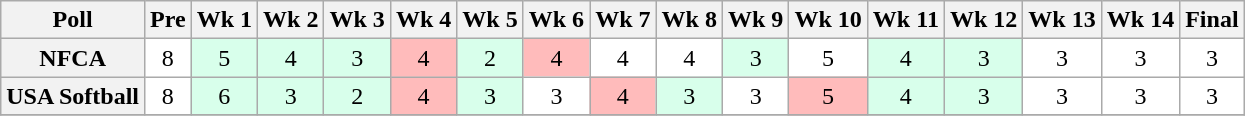<table class="wikitable" style="white-space:nowrap;">
<tr>
<th>Poll</th>
<th>Pre</th>
<th>Wk 1</th>
<th>Wk 2</th>
<th>Wk 3</th>
<th>Wk 4</th>
<th>Wk 5</th>
<th>Wk 6</th>
<th>Wk 7</th>
<th>Wk 8</th>
<th>Wk 9</th>
<th>Wk 10</th>
<th>Wk 11</th>
<th>Wk 12</th>
<th>Wk 13</th>
<th>Wk 14</th>
<th>Final</th>
</tr>
<tr style="text-align:center;">
<th>NFCA</th>
<td style="background:#FFF;">8</td>
<td style="background:#D8FFEB;">5</td>
<td style="background:#D8FFEB;">4</td>
<td style="background:#D8FFEB;">3</td>
<td style="background:#ffbbbb;">4</td>
<td style="background:#D8FFEB;">2</td>
<td style="background:#ffbbbb;">4</td>
<td style="background:#FFF;">4</td>
<td style="background:#FFF;">4</td>
<td style="background:#D8FFEB;">3</td>
<td style="background:#FFF;">5</td>
<td style="background:#D8FFEB;">4</td>
<td style="background:#D8FFEB;">3</td>
<td style="background:#FFF;">3</td>
<td style="background:#FFF;">3</td>
<td style="background:#FFF;">3</td>
</tr>
<tr style="text-align:center;">
<th>USA Softball</th>
<td style="background:#FFF;">8</td>
<td style="background:#D8FFEB;">6</td>
<td style="background:#D8FFEB;">3</td>
<td style="background:#D8FFEB;">2</td>
<td style="background:#ffbbbb;">4</td>
<td style="background:#D8FFEB;">3</td>
<td style="background:#FFF;">3</td>
<td style="background:#ffbbbb;">4</td>
<td style="background:#D8FFEB;">3</td>
<td style="background:#FFF;">3</td>
<td style="background:#ffbbbb;">5</td>
<td style="background:#D8FFEB;">4</td>
<td style="background:#D8FFEB;">3</td>
<td style="background:#FFF;">3</td>
<td style="background:#FFF;">3</td>
<td style="background:#FFF;">3</td>
</tr>
<tr style="background:#FFF;" |3>
</tr>
</table>
